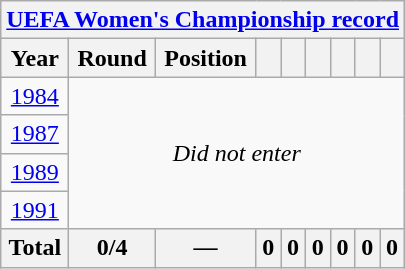<table class="wikitable" style="text-align:center;">
<tr>
<th colspan="9"><a href='#'>UEFA Women's Championship record</a></th>
</tr>
<tr>
<th>Year</th>
<th>Round</th>
<th>Position</th>
<th></th>
<th></th>
<th></th>
<th></th>
<th></th>
<th></th>
</tr>
<tr>
<td> <a href='#'>1984</a></td>
<td colspan="8" rowspan="4"><em>Did not enter</em></td>
</tr>
<tr>
<td> <a href='#'>1987</a></td>
</tr>
<tr>
<td> <a href='#'>1989</a></td>
</tr>
<tr>
<td> <a href='#'>1991</a></td>
</tr>
<tr>
<th>Total</th>
<th>0/4</th>
<th>—</th>
<th>0</th>
<th>0</th>
<th>0</th>
<th>0</th>
<th>0</th>
<th>0</th>
</tr>
</table>
